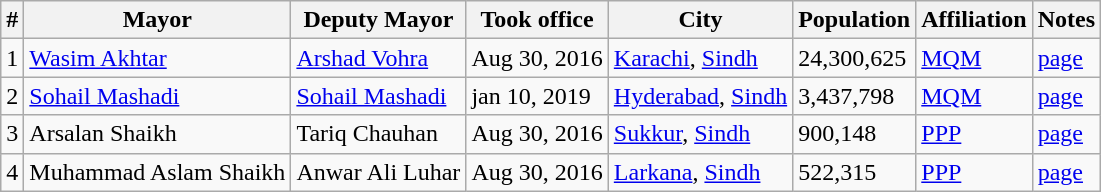<table class="wikitable">
<tr>
<th>#</th>
<th>Mayor</th>
<th>Deputy Mayor</th>
<th>Took office</th>
<th>City</th>
<th>Population</th>
<th>Affiliation</th>
<th>Notes</th>
</tr>
<tr>
<td>1</td>
<td><a href='#'>Wasim Akhtar</a></td>
<td><a href='#'>Arshad Vohra</a></td>
<td>Aug 30, 2016</td>
<td><a href='#'>Karachi</a>, <a href='#'>Sindh</a></td>
<td>24,300,625</td>
<td><a href='#'>MQM</a></td>
<td><a href='#'>page</a></td>
</tr>
<tr>
<td>2</td>
<td><a href='#'>Sohail Mashadi</a></td>
<td><a href='#'>Sohail Mashadi</a></td>
<td>jan 10, 2019</td>
<td><a href='#'>Hyderabad</a>, <a href='#'>Sindh</a></td>
<td>3,437,798</td>
<td><a href='#'>MQM</a></td>
<td><a href='#'>page</a></td>
</tr>
<tr>
<td>3</td>
<td>Arsalan Shaikh</td>
<td>Tariq Chauhan</td>
<td>Aug 30, 2016</td>
<td><a href='#'>Sukkur</a>, <a href='#'>Sindh</a></td>
<td>900,148</td>
<td><a href='#'>PPP</a></td>
<td><a href='#'>page</a></td>
</tr>
<tr>
<td>4</td>
<td>Muhammad Aslam Shaikh</td>
<td>Anwar Ali Luhar</td>
<td>Aug 30, 2016</td>
<td><a href='#'>Larkana</a>, <a href='#'>Sindh</a></td>
<td>522,315</td>
<td><a href='#'>PPP</a></td>
<td><a href='#'>page</a></td>
</tr>
</table>
